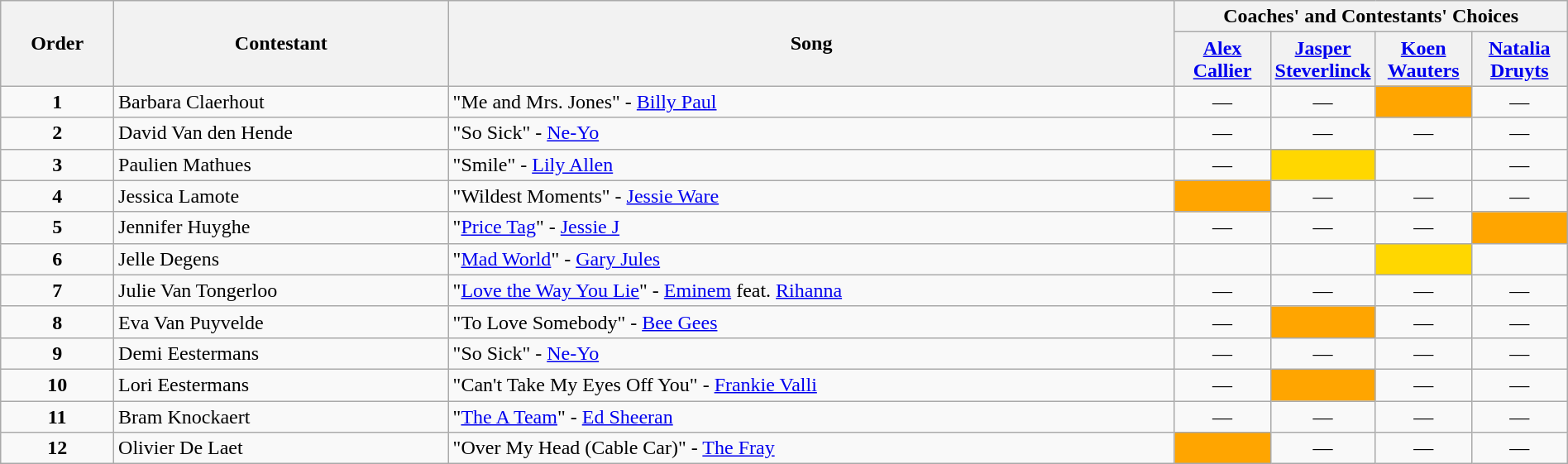<table class="wikitable" style="width:100%;">
<tr>
<th rowspan=2>Order</th>
<th rowspan=2>Contestant</th>
<th rowspan=2>Song</th>
<th colspan=4>Coaches' and Contestants' Choices</th>
</tr>
<tr>
<th width="70"><a href='#'>Alex Callier</a></th>
<th width="70"><a href='#'>Jasper Steverlinck</a></th>
<th width="70"><a href='#'>Koen Wauters</a></th>
<th width="70"><a href='#'>Natalia Druyts</a></th>
</tr>
<tr>
<td align="center"><strong>1</strong></td>
<td>Barbara Claerhout</td>
<td>"Me and Mrs. Jones" - <a href='#'>Billy Paul</a></td>
<td align="center">—</td>
<td align="center">—</td>
<td style="background:orange;text-align:center;"></td>
<td align="center">—</td>
</tr>
<tr>
<td align="center"><strong>2</strong></td>
<td>David Van den Hende</td>
<td>"So Sick" - <a href='#'>Ne-Yo</a></td>
<td align="center">—</td>
<td align="center">—</td>
<td align="center">—</td>
<td align="center">—</td>
</tr>
<tr>
<td align="center"><strong>3</strong></td>
<td>Paulien Mathues</td>
<td>"Smile" - <a href='#'>Lily Allen</a></td>
<td align="center">—</td>
<td style="background:gold;text-align:center;"></td>
<td style="text-align:center;"></td>
<td align="center">—</td>
</tr>
<tr>
<td align="center"><strong>4</strong></td>
<td>Jessica Lamote</td>
<td>"Wildest Moments" - <a href='#'>Jessie Ware</a></td>
<td style="background:orange;text-align:center;"></td>
<td align="center">—</td>
<td align="center">—</td>
<td align="center">—</td>
</tr>
<tr>
<td align="center"><strong>5</strong></td>
<td>Jennifer Huyghe</td>
<td>"<a href='#'>Price Tag</a>" - <a href='#'>Jessie J</a></td>
<td align="center">—</td>
<td align="center">—</td>
<td align="center">—</td>
<td style="background:orange;text-align:center;"></td>
</tr>
<tr>
<td align="center"><strong>6</strong></td>
<td>Jelle Degens</td>
<td>"<a href='#'>Mad World</a>" - <a href='#'>Gary Jules</a></td>
<td style="text-align:center;"></td>
<td style="text-align:center;"></td>
<td style="background:gold;text-align:center;"></td>
<td style="text-align:center;"></td>
</tr>
<tr>
<td align="center"><strong>7</strong></td>
<td>Julie Van Tongerloo</td>
<td>"<a href='#'>Love the Way You Lie</a>" - <a href='#'>Eminem</a> feat. <a href='#'>Rihanna</a></td>
<td align="center">—</td>
<td align="center">—</td>
<td align="center">—</td>
<td align="center">—</td>
</tr>
<tr>
<td align="center"><strong>8</strong></td>
<td>Eva Van Puyvelde</td>
<td>"To Love Somebody" - <a href='#'>Bee Gees</a></td>
<td align="center">—</td>
<td style="background:orange;text-align:center;"></td>
<td align="center">—</td>
<td align="center">—</td>
</tr>
<tr>
<td align="center"><strong>9</strong></td>
<td>Demi Eestermans</td>
<td>"So Sick" - <a href='#'>Ne-Yo</a></td>
<td align="center">—</td>
<td align="center">—</td>
<td align="center">—</td>
<td align="center">—</td>
</tr>
<tr>
<td align="center"><strong>10</strong></td>
<td>Lori Eestermans</td>
<td>"Can't Take My Eyes Off You" - <a href='#'>Frankie Valli</a></td>
<td align="center">—</td>
<td style="background:orange;text-align:center;"></td>
<td align="center">—</td>
<td align="center">—</td>
</tr>
<tr>
<td align="center"><strong>11</strong></td>
<td>Bram Knockaert</td>
<td>"<a href='#'>The A Team</a>" - <a href='#'>Ed Sheeran</a></td>
<td align="center">—</td>
<td align="center">—</td>
<td align="center">—</td>
<td align="center">—</td>
</tr>
<tr>
<td align="center"><strong>12</strong></td>
<td>Olivier De Laet</td>
<td>"Over My Head (Cable Car)" - <a href='#'>The Fray</a></td>
<td style="background:orange;text-align:center;"></td>
<td align="center">—</td>
<td align="center">—</td>
<td align="center">—</td>
</tr>
</table>
